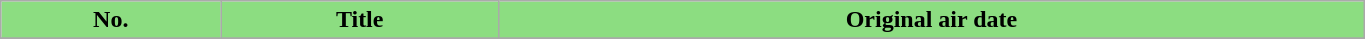<table class="wikitable plainrowheaders" style="width:72%;">
<tr>
<th style="background-color: #8CDD81; color: #000000;">No.</th>
<th style="background-color: #8CDD81; color: #000000;">Title</th>
<th style="background-color: #8CDD81; color: #000000;">Original air date</th>
</tr>
<tr>
</tr>
</table>
